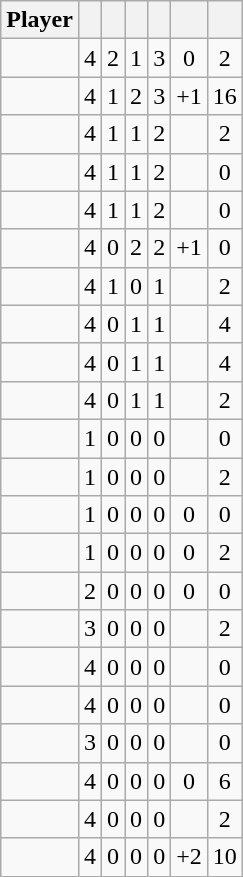<table class="wikitable sortable" style="text-align:center;">
<tr>
<th>Player</th>
<th></th>
<th></th>
<th></th>
<th></th>
<th data-sort-type="number"></th>
<th></th>
</tr>
<tr>
<td></td>
<td>4</td>
<td>2</td>
<td>1</td>
<td>3</td>
<td>0</td>
<td>2</td>
</tr>
<tr>
<td></td>
<td>4</td>
<td>1</td>
<td>2</td>
<td>3</td>
<td>+1</td>
<td>16</td>
</tr>
<tr>
<td></td>
<td>4</td>
<td>1</td>
<td>1</td>
<td>2</td>
<td></td>
<td>2</td>
</tr>
<tr>
<td></td>
<td>4</td>
<td>1</td>
<td>1</td>
<td>2</td>
<td></td>
<td>0</td>
</tr>
<tr>
<td></td>
<td>4</td>
<td>1</td>
<td>1</td>
<td>2</td>
<td></td>
<td>0</td>
</tr>
<tr>
<td></td>
<td>4</td>
<td>0</td>
<td>2</td>
<td>2</td>
<td>+1</td>
<td>0</td>
</tr>
<tr>
<td></td>
<td>4</td>
<td>1</td>
<td>0</td>
<td>1</td>
<td></td>
<td>2</td>
</tr>
<tr>
<td></td>
<td>4</td>
<td>0</td>
<td>1</td>
<td>1</td>
<td></td>
<td>4</td>
</tr>
<tr>
<td></td>
<td>4</td>
<td>0</td>
<td>1</td>
<td>1</td>
<td></td>
<td>4</td>
</tr>
<tr>
<td></td>
<td>4</td>
<td>0</td>
<td>1</td>
<td>1</td>
<td></td>
<td>2</td>
</tr>
<tr>
<td></td>
<td>1</td>
<td>0</td>
<td>0</td>
<td>0</td>
<td></td>
<td>0</td>
</tr>
<tr>
<td></td>
<td>1</td>
<td>0</td>
<td>0</td>
<td>0</td>
<td></td>
<td>2</td>
</tr>
<tr>
<td></td>
<td>1</td>
<td>0</td>
<td>0</td>
<td>0</td>
<td>0</td>
<td>0</td>
</tr>
<tr>
<td></td>
<td>1</td>
<td>0</td>
<td>0</td>
<td>0</td>
<td>0</td>
<td>2</td>
</tr>
<tr>
<td></td>
<td>2</td>
<td>0</td>
<td>0</td>
<td>0</td>
<td>0</td>
<td>0</td>
</tr>
<tr>
<td></td>
<td>3</td>
<td>0</td>
<td>0</td>
<td>0</td>
<td></td>
<td>2</td>
</tr>
<tr>
<td></td>
<td>4</td>
<td>0</td>
<td>0</td>
<td>0</td>
<td></td>
<td>0</td>
</tr>
<tr>
<td></td>
<td>4</td>
<td>0</td>
<td>0</td>
<td>0</td>
<td></td>
<td>0</td>
</tr>
<tr>
<td></td>
<td>3</td>
<td>0</td>
<td>0</td>
<td>0</td>
<td></td>
<td>0</td>
</tr>
<tr>
<td></td>
<td>4</td>
<td>0</td>
<td>0</td>
<td>0</td>
<td>0</td>
<td>6</td>
</tr>
<tr>
<td></td>
<td>4</td>
<td>0</td>
<td>0</td>
<td>0</td>
<td></td>
<td>2</td>
</tr>
<tr>
<td></td>
<td>4</td>
<td>0</td>
<td>0</td>
<td>0</td>
<td>+2</td>
<td>10</td>
</tr>
</table>
